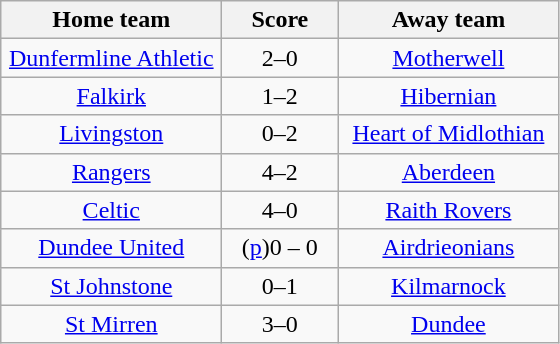<table class="wikitable" style="text-align: center">
<tr>
<th width=140>Home team</th>
<th width=70>Score</th>
<th width=140>Away team</th>
</tr>
<tr>
<td><a href='#'>Dunfermline Athletic</a></td>
<td>2–0</td>
<td><a href='#'>Motherwell</a></td>
</tr>
<tr>
<td><a href='#'>Falkirk</a></td>
<td>1–2</td>
<td><a href='#'>Hibernian</a></td>
</tr>
<tr>
<td><a href='#'>Livingston</a></td>
<td>0–2</td>
<td><a href='#'>Heart of Midlothian</a></td>
</tr>
<tr>
<td><a href='#'>Rangers</a></td>
<td>4–2</td>
<td><a href='#'>Aberdeen</a></td>
</tr>
<tr>
<td><a href='#'>Celtic</a></td>
<td>4–0</td>
<td><a href='#'>Raith Rovers</a></td>
</tr>
<tr>
<td><a href='#'>Dundee United</a></td>
<td>(<a href='#'>p</a>)0 – 0</td>
<td><a href='#'>Airdrieonians</a></td>
</tr>
<tr>
<td><a href='#'>St Johnstone</a></td>
<td>0–1</td>
<td><a href='#'>Kilmarnock</a></td>
</tr>
<tr>
<td><a href='#'>St Mirren</a></td>
<td>3–0</td>
<td><a href='#'>Dundee</a></td>
</tr>
</table>
